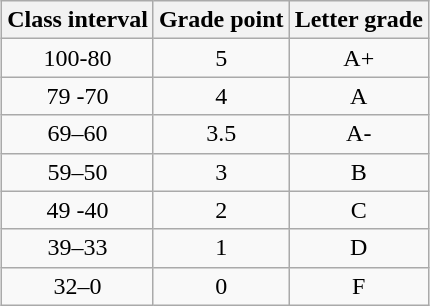<table class="wikitable" style="margin-left: auto; margin-right: auto; text-align:center;">
<tr>
<th>Class interval</th>
<th>Grade point</th>
<th>Letter grade</th>
</tr>
<tr>
<td>100-80</td>
<td>5</td>
<td>A+</td>
</tr>
<tr>
<td>79 -70</td>
<td>4</td>
<td>A</td>
</tr>
<tr>
<td>69–60</td>
<td>3.5</td>
<td>A-</td>
</tr>
<tr>
<td>59–50</td>
<td>3</td>
<td>B</td>
</tr>
<tr>
<td>49 -40</td>
<td>2</td>
<td>C</td>
</tr>
<tr>
<td>39–33</td>
<td>1</td>
<td>D</td>
</tr>
<tr>
<td>32–0</td>
<td>0</td>
<td>F</td>
</tr>
</table>
